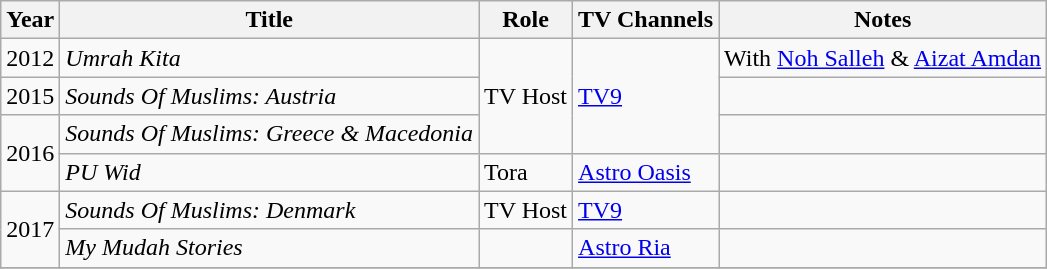<table class="wikitable">
<tr>
<th>Year</th>
<th>Title</th>
<th>Role</th>
<th>TV Channels</th>
<th>Notes</th>
</tr>
<tr>
<td>2012</td>
<td><em>Umrah Kita</em></td>
<td rowspan="3">TV Host</td>
<td rowspan="3"><a href='#'>TV9</a></td>
<td>With <a href='#'>Noh Salleh</a> & <a href='#'>Aizat Amdan</a></td>
</tr>
<tr>
<td>2015</td>
<td><em>Sounds Of Muslims: Austria</em></td>
<td></td>
</tr>
<tr>
<td rowspan="2">2016</td>
<td><em>Sounds Of Muslims: Greece & Macedonia</em></td>
<td></td>
</tr>
<tr>
<td><em>PU Wid</em></td>
<td>Tora</td>
<td><a href='#'>Astro Oasis</a></td>
<td></td>
</tr>
<tr>
<td rowspan="2">2017</td>
<td><em>Sounds Of Muslims: Denmark</em></td>
<td>TV Host</td>
<td><a href='#'>TV9</a></td>
<td></td>
</tr>
<tr>
<td><em>My Mudah Stories</em></td>
<td></td>
<td><a href='#'>Astro Ria</a></td>
<td></td>
</tr>
<tr>
</tr>
</table>
